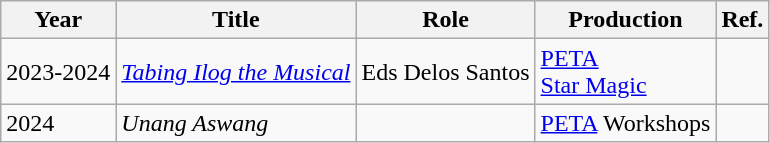<table class="wikitable sortable">
<tr>
<th>Year</th>
<th>Title</th>
<th>Role</th>
<th>Production</th>
<th><strong>Ref.</strong></th>
</tr>
<tr>
<td>2023-2024</td>
<td><em><a href='#'>Tabing Ilog the Musical</a></em></td>
<td>Eds Delos Santos</td>
<td><a href='#'>PETA</a><br><a href='#'>Star Magic</a></td>
<td></td>
</tr>
<tr>
<td>2024</td>
<td><em>Unang Aswang</em></td>
<td></td>
<td><a href='#'>PETA</a> Workshops</td>
<td></td>
</tr>
</table>
